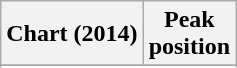<table class="wikitable sortable plainrowheaders" style="text-align:center">
<tr>
<th scope="col">Chart (2014)</th>
<th scope="col">Peak<br>position</th>
</tr>
<tr>
</tr>
<tr>
</tr>
<tr>
</tr>
<tr>
</tr>
<tr>
</tr>
<tr>
</tr>
<tr>
</tr>
</table>
